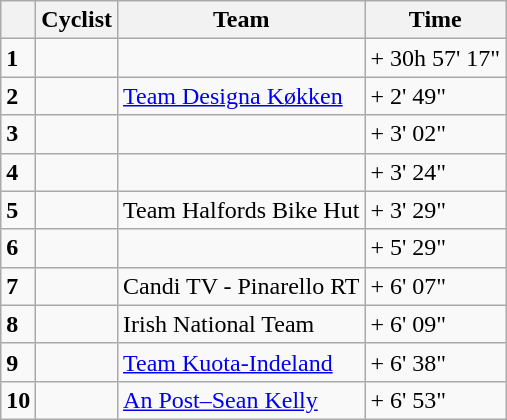<table class="wikitable">
<tr>
<th></th>
<th>Cyclist</th>
<th>Team</th>
<th>Time</th>
</tr>
<tr>
<td><strong>1</strong></td>
<td></td>
<td></td>
<td>+ 30h 57' 17"</td>
</tr>
<tr>
<td><strong>2</strong></td>
<td></td>
<td><a href='#'>Team Designa Køkken</a></td>
<td>+ 2' 49"</td>
</tr>
<tr>
<td><strong>3</strong></td>
<td></td>
<td></td>
<td>+ 3' 02"</td>
</tr>
<tr>
<td><strong>4</strong></td>
<td></td>
<td></td>
<td>+ 3' 24"</td>
</tr>
<tr>
<td><strong>5</strong></td>
<td></td>
<td>Team Halfords Bike Hut</td>
<td>+ 3' 29"</td>
</tr>
<tr>
<td><strong>6</strong></td>
<td></td>
<td></td>
<td>+ 5' 29"</td>
</tr>
<tr>
<td><strong>7</strong></td>
<td></td>
<td>Candi TV - Pinarello RT</td>
<td>+ 6' 07"</td>
</tr>
<tr>
<td><strong>8</strong></td>
<td></td>
<td>Irish National Team</td>
<td>+ 6' 09"</td>
</tr>
<tr>
<td><strong>9</strong></td>
<td></td>
<td><a href='#'>Team Kuota-Indeland</a></td>
<td>+ 6' 38"</td>
</tr>
<tr>
<td><strong>10</strong></td>
<td></td>
<td><a href='#'>An Post–Sean Kelly</a></td>
<td>+ 6' 53"</td>
</tr>
</table>
